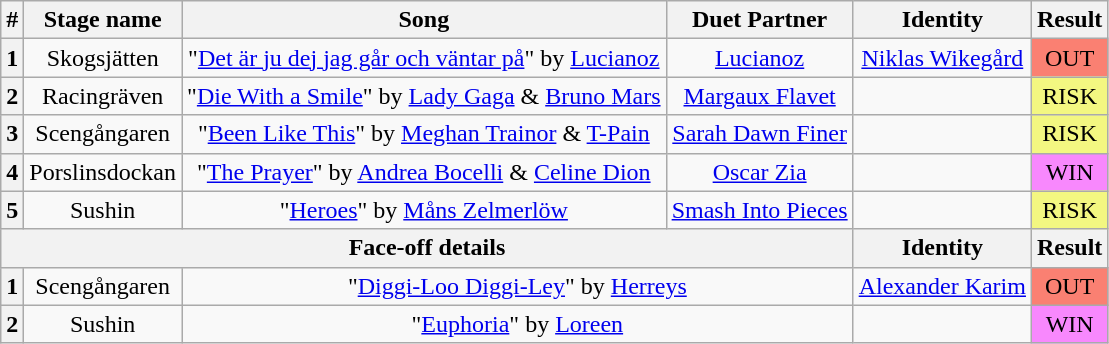<table class="wikitable plainrowheaders" style="text-align: center;">
<tr>
<th>#</th>
<th>Stage name</th>
<th>Song</th>
<th>Duet Partner</th>
<th>Identity</th>
<th>Result</th>
</tr>
<tr>
<th>1</th>
<td>Skogsjätten</td>
<td>"<a href='#'>Det är ju dej jag går och väntar på</a>" by <a href='#'>Lucianoz</a></td>
<td><a href='#'>Lucianoz</a></td>
<td><a href='#'>Niklas Wikegård</a></td>
<td bgcolor=salmon>OUT</td>
</tr>
<tr>
<th>2</th>
<td>Racingräven</td>
<td>"<a href='#'>Die With a Smile</a>" by <a href='#'>Lady Gaga</a> & <a href='#'>Bruno Mars</a></td>
<td><a href='#'>Margaux Flavet</a></td>
<td></td>
<td bgcolor="#F3F781">RISK</td>
</tr>
<tr>
<th>3</th>
<td>Scengångaren</td>
<td>"<a href='#'>Been Like This</a>" by <a href='#'>Meghan Trainor</a> & <a href='#'>T-Pain</a></td>
<td><a href='#'>Sarah Dawn Finer</a></td>
<td></td>
<td bgcolor="#F3F781">RISK</td>
</tr>
<tr>
<th>4</th>
<td>Porslinsdockan</td>
<td>"<a href='#'>The Prayer</a>" by <a href='#'>Andrea Bocelli</a> & <a href='#'>Celine Dion</a></td>
<td><a href='#'>Oscar Zia</a></td>
<td></td>
<td bgcolor="#F888FD">WIN</td>
</tr>
<tr>
<th>5</th>
<td>Sushin</td>
<td>"<a href='#'>Heroes</a>" by <a href='#'>Måns Zelmerlöw</a></td>
<td><a href='#'>Smash Into Pieces</a></td>
<td></td>
<td bgcolor="#F3F781">RISK</td>
</tr>
<tr>
<th colspan="4">Face-off details</th>
<th>Identity</th>
<th>Result</th>
</tr>
<tr>
<th>1</th>
<td>Scengångaren</td>
<td colspan=2>"<a href='#'>Diggi-Loo Diggi-Ley</a>" by <a href='#'>Herreys</a></td>
<td><a href='#'>Alexander Karim</a></td>
<td bgcolor=salmon>OUT</td>
</tr>
<tr>
<th>2</th>
<td>Sushin</td>
<td colspan=2>"<a href='#'>Euphoria</a>" by <a href='#'>Loreen</a></td>
<td></td>
<td bgcolor="#F888FD">WIN</td>
</tr>
</table>
